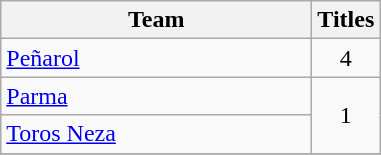<table class="wikitable">
<tr>
<th style="width:200px;">Team</th>
<th>Titles</th>
</tr>
<tr>
<td> <a href='#'>Peñarol</a></td>
<td style="text-align:center;">4</td>
</tr>
<tr>
<td> <a href='#'>Parma</a></td>
<td rowspan="2" style="text-align:center;">1</td>
</tr>
<tr>
<td> <a href='#'>Toros Neza</a></td>
</tr>
<tr>
</tr>
</table>
